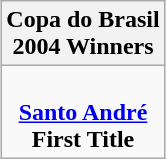<table class="wikitable" style="text-align: center; margin: 0 auto;">
<tr>
<th>Copa do Brasil<br>2004 Winners</th>
</tr>
<tr>
<td><br><strong><a href='#'>Santo André</a></strong><br><strong>First Title</strong></td>
</tr>
</table>
